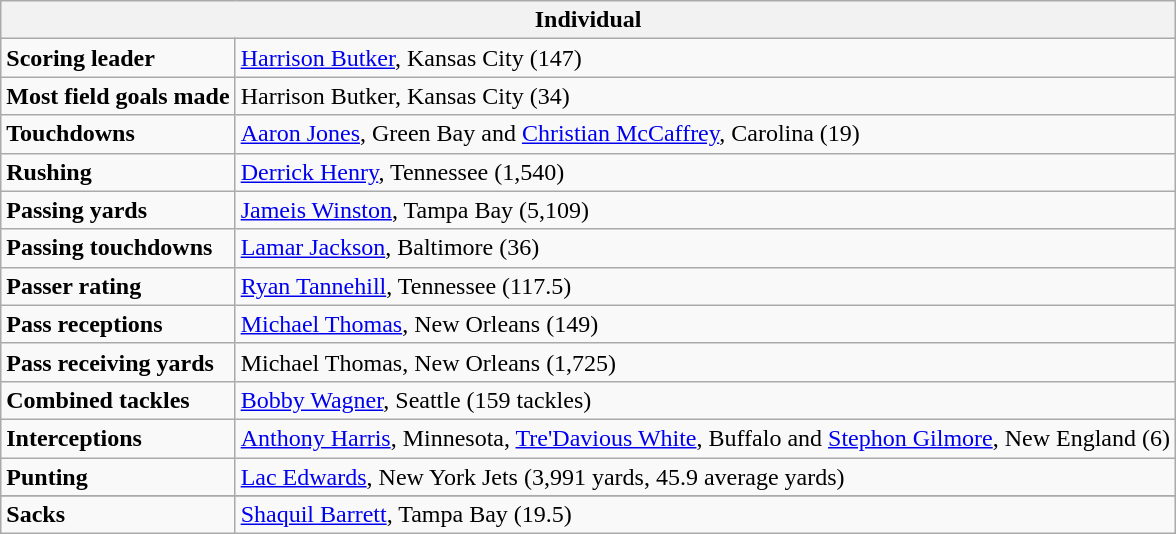<table class="wikitable">
<tr>
<th colspan=2>Individual</th>
</tr>
<tr>
<td><strong>Scoring leader</strong></td>
<td><a href='#'>Harrison Butker</a>, Kansas City (147)</td>
</tr>
<tr>
<td><strong>Most field goals made</strong></td>
<td>Harrison Butker, Kansas City (34)</td>
</tr>
<tr>
<td><strong>Touchdowns</strong></td>
<td><a href='#'>Aaron Jones</a>, Green Bay and <a href='#'>Christian McCaffrey</a>, Carolina (19)</td>
</tr>
<tr>
<td><strong>Rushing</strong></td>
<td><a href='#'>Derrick Henry</a>, Tennessee (1,540)</td>
</tr>
<tr>
<td><strong>Passing yards</strong></td>
<td><a href='#'>Jameis Winston</a>, Tampa Bay (5,109)</td>
</tr>
<tr>
<td><strong>Passing touchdowns</strong></td>
<td><a href='#'>Lamar Jackson</a>, Baltimore (36)</td>
</tr>
<tr>
<td><strong>Passer rating</strong></td>
<td><a href='#'>Ryan Tannehill</a>, Tennessee (117.5)</td>
</tr>
<tr>
<td><strong>Pass receptions</strong></td>
<td><a href='#'>Michael Thomas</a>, New Orleans (149)</td>
</tr>
<tr>
<td><strong>Pass receiving yards</strong></td>
<td>Michael Thomas, New Orleans (1,725)</td>
</tr>
<tr>
<td><strong>Combined tackles</strong></td>
<td><a href='#'>Bobby Wagner</a>, Seattle (159 tackles)</td>
</tr>
<tr>
<td><strong>Interceptions</strong></td>
<td><a href='#'>Anthony Harris</a>, Minnesota, <a href='#'>Tre'Davious White</a>, Buffalo and <a href='#'>Stephon Gilmore</a>, New England (6)</td>
</tr>
<tr>
<td><strong>Punting</strong></td>
<td><a href='#'>Lac Edwards</a>, New York Jets (3,991 yards, 45.9 average yards)</td>
</tr>
<tr>
</tr>
<tr>
</tr>
<tr>
<td><strong>Sacks</strong></td>
<td><a href='#'>Shaquil Barrett</a>, Tampa Bay (19.5)</td>
</tr>
</table>
